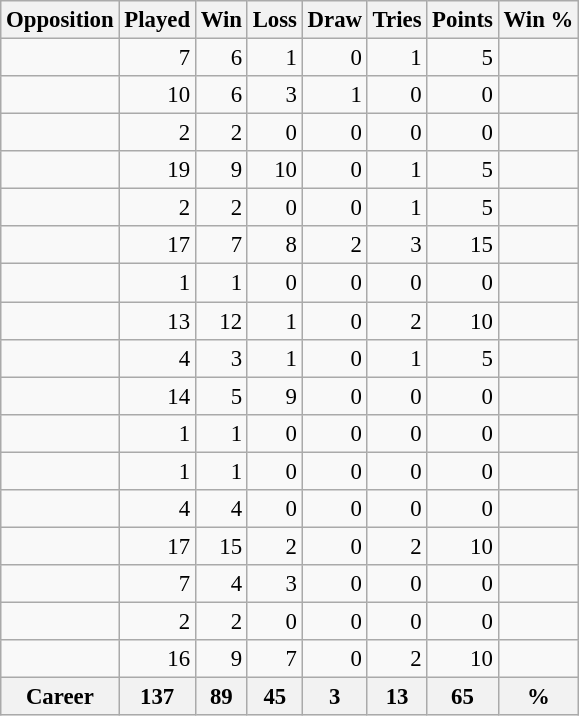<table class="wikitable sortable" style="font-size: 95%; text-align: right;">
<tr>
<th>Opposition</th>
<th>Played</th>
<th>Win</th>
<th>Loss</th>
<th>Draw</th>
<th>Tries</th>
<th>Points</th>
<th>Win %</th>
</tr>
<tr>
<td align="left"></td>
<td>7</td>
<td>6</td>
<td>1</td>
<td>0</td>
<td>1</td>
<td>5</td>
<td></td>
</tr>
<tr>
<td align="left"></td>
<td>10</td>
<td>6</td>
<td>3</td>
<td>1</td>
<td>0</td>
<td>0</td>
<td></td>
</tr>
<tr>
<td align="left"></td>
<td>2</td>
<td>2</td>
<td>0</td>
<td>0</td>
<td>0</td>
<td>0</td>
<td></td>
</tr>
<tr>
<td align="left"></td>
<td>19</td>
<td>9</td>
<td>10</td>
<td>0</td>
<td>1</td>
<td>5</td>
<td></td>
</tr>
<tr>
<td align="left"></td>
<td>2</td>
<td>2</td>
<td>0</td>
<td>0</td>
<td>1</td>
<td>5</td>
<td></td>
</tr>
<tr>
<td align="left"></td>
<td>17</td>
<td>7</td>
<td>8</td>
<td>2</td>
<td>3</td>
<td>15</td>
<td></td>
</tr>
<tr>
<td align="left"></td>
<td>1</td>
<td>1</td>
<td>0</td>
<td>0</td>
<td>0</td>
<td>0</td>
<td></td>
</tr>
<tr>
<td align="left"></td>
<td>13</td>
<td>12</td>
<td>1</td>
<td>0</td>
<td>2</td>
<td>10</td>
<td></td>
</tr>
<tr>
<td align="left"></td>
<td>4</td>
<td>3</td>
<td>1</td>
<td>0</td>
<td>1</td>
<td>5</td>
<td></td>
</tr>
<tr>
<td align="left"></td>
<td>14</td>
<td>5</td>
<td>9</td>
<td>0</td>
<td>0</td>
<td>0</td>
<td></td>
</tr>
<tr>
<td align="left"></td>
<td>1</td>
<td>1</td>
<td>0</td>
<td>0</td>
<td>0</td>
<td>0</td>
<td></td>
</tr>
<tr>
<td align="left"></td>
<td>1</td>
<td>1</td>
<td>0</td>
<td>0</td>
<td>0</td>
<td>0</td>
<td></td>
</tr>
<tr>
<td align="left"></td>
<td>4</td>
<td>4</td>
<td>0</td>
<td>0</td>
<td>0</td>
<td>0</td>
<td></td>
</tr>
<tr>
<td align="left"></td>
<td>17</td>
<td>15</td>
<td>2</td>
<td>0</td>
<td>2</td>
<td>10</td>
<td></td>
</tr>
<tr>
<td align="left"></td>
<td>7</td>
<td>4</td>
<td>3</td>
<td>0</td>
<td>0</td>
<td>0</td>
<td></td>
</tr>
<tr>
<td align="left"></td>
<td>2</td>
<td>2</td>
<td>0</td>
<td>0</td>
<td>0</td>
<td>0</td>
<td></td>
</tr>
<tr>
<td align="left"></td>
<td>16</td>
<td>9</td>
<td>7</td>
<td>0</td>
<td>2</td>
<td>10</td>
<td></td>
</tr>
<tr class="sortbottom">
<th style="text-align:center;">Career</th>
<th>137</th>
<th>89</th>
<th>45</th>
<th>3</th>
<th>13</th>
<th>65</th>
<th>%</th>
</tr>
</table>
